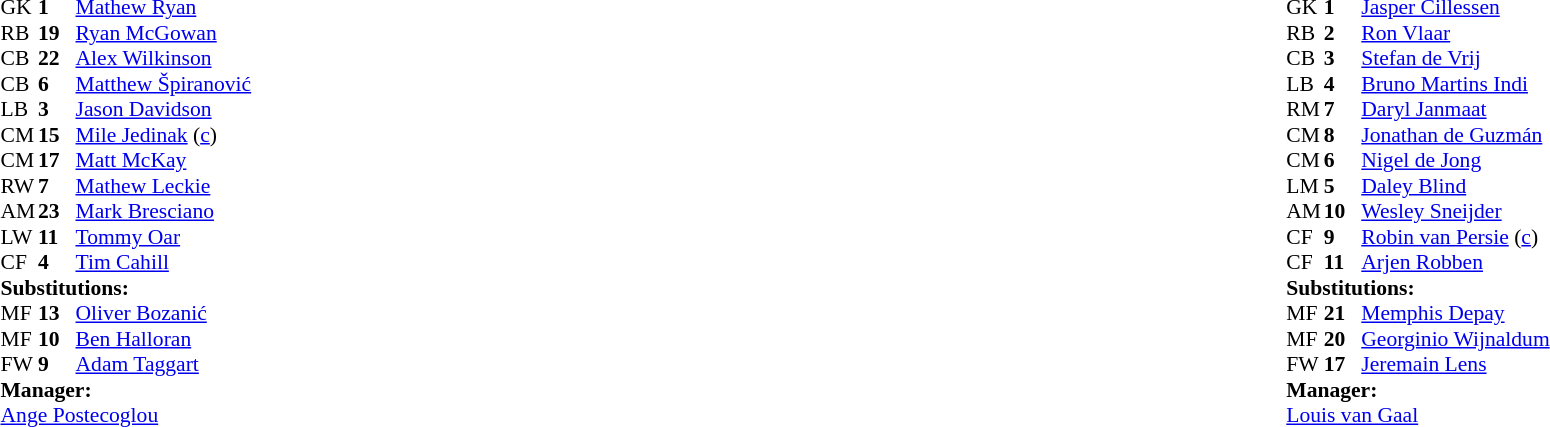<table style="width:100%">
<tr>
<td style="vertical-align:top; width:40%"><br><table style="font-size: 90%" cellspacing="0" cellpadding="0">
<tr>
<th width=25></th>
<th width=25></th>
</tr>
<tr>
<td>GK</td>
<td><strong>1</strong></td>
<td><a href='#'>Mathew Ryan</a></td>
</tr>
<tr>
<td>RB</td>
<td><strong>19</strong></td>
<td><a href='#'>Ryan McGowan</a></td>
</tr>
<tr>
<td>CB</td>
<td><strong>22</strong></td>
<td><a href='#'>Alex Wilkinson</a></td>
</tr>
<tr>
<td>CB</td>
<td><strong>6</strong></td>
<td><a href='#'>Matthew Špiranović</a></td>
</tr>
<tr>
<td>LB</td>
<td><strong>3</strong></td>
<td><a href='#'>Jason Davidson</a></td>
</tr>
<tr>
<td>CM</td>
<td><strong>15</strong></td>
<td><a href='#'>Mile Jedinak</a> (<a href='#'>c</a>)</td>
</tr>
<tr>
<td>CM</td>
<td><strong>17</strong></td>
<td><a href='#'>Matt McKay</a></td>
</tr>
<tr>
<td>RW</td>
<td><strong>7</strong></td>
<td><a href='#'>Mathew Leckie</a></td>
</tr>
<tr>
<td>AM</td>
<td><strong>23</strong></td>
<td><a href='#'>Mark Bresciano</a></td>
<td></td>
<td></td>
</tr>
<tr>
<td>LW</td>
<td><strong>11</strong></td>
<td><a href='#'>Tommy Oar</a></td>
<td></td>
<td></td>
</tr>
<tr>
<td>CF</td>
<td><strong>4</strong></td>
<td><a href='#'>Tim Cahill</a></td>
<td></td>
<td></td>
</tr>
<tr>
<td colspan=3><strong>Substitutions:</strong></td>
</tr>
<tr>
<td>MF</td>
<td><strong>13</strong></td>
<td><a href='#'>Oliver Bozanić</a></td>
<td></td>
<td></td>
</tr>
<tr>
<td>MF</td>
<td><strong>10</strong></td>
<td><a href='#'>Ben Halloran</a></td>
<td></td>
<td></td>
</tr>
<tr>
<td>FW</td>
<td><strong>9</strong></td>
<td><a href='#'>Adam Taggart</a></td>
<td></td>
<td></td>
</tr>
<tr>
<td colspan=3><strong>Manager:</strong></td>
</tr>
<tr>
<td colspan=3><a href='#'>Ange Postecoglou</a></td>
</tr>
</table>
</td>
<td style="vertical-align:top"></td>
<td style="vertical-align:top; width:50%"><br><table cellspacing="0" cellpadding="0" style="font-size:90%; margin:auto">
<tr>
<th width=25></th>
<th width=25></th>
</tr>
<tr>
<td>GK</td>
<td><strong>1</strong></td>
<td><a href='#'>Jasper Cillessen</a></td>
</tr>
<tr>
<td>RB</td>
<td><strong>2</strong></td>
<td><a href='#'>Ron Vlaar</a></td>
</tr>
<tr>
<td>CB</td>
<td><strong>3</strong></td>
<td><a href='#'>Stefan de Vrij</a></td>
</tr>
<tr>
<td>LB</td>
<td><strong>4</strong></td>
<td><a href='#'>Bruno Martins Indi</a></td>
<td></td>
<td></td>
</tr>
<tr>
<td>RM</td>
<td><strong>7</strong></td>
<td><a href='#'>Daryl Janmaat</a></td>
</tr>
<tr>
<td>CM</td>
<td><strong>8</strong></td>
<td><a href='#'>Jonathan de Guzmán</a></td>
<td></td>
<td></td>
</tr>
<tr>
<td>CM</td>
<td><strong>6</strong></td>
<td><a href='#'>Nigel de Jong</a></td>
</tr>
<tr>
<td>LM</td>
<td><strong>5</strong></td>
<td><a href='#'>Daley Blind</a></td>
</tr>
<tr>
<td>AM</td>
<td><strong>10</strong></td>
<td><a href='#'>Wesley Sneijder</a></td>
</tr>
<tr>
<td>CF</td>
<td><strong>9</strong></td>
<td><a href='#'>Robin van Persie</a> (<a href='#'>c</a>)</td>
<td></td>
<td></td>
</tr>
<tr>
<td>CF</td>
<td><strong>11</strong></td>
<td><a href='#'>Arjen Robben</a></td>
</tr>
<tr>
<td colspan=3><strong>Substitutions:</strong></td>
</tr>
<tr>
<td>MF</td>
<td><strong>21</strong></td>
<td><a href='#'>Memphis Depay</a></td>
<td></td>
<td></td>
</tr>
<tr>
<td>MF</td>
<td><strong>20</strong></td>
<td><a href='#'>Georginio Wijnaldum</a></td>
<td></td>
<td></td>
</tr>
<tr>
<td>FW</td>
<td><strong>17</strong></td>
<td><a href='#'>Jeremain Lens</a></td>
<td></td>
<td></td>
</tr>
<tr>
<td colspan=3><strong>Manager:</strong></td>
</tr>
<tr>
<td colspan=3><a href='#'>Louis van Gaal</a></td>
</tr>
</table>
</td>
</tr>
</table>
